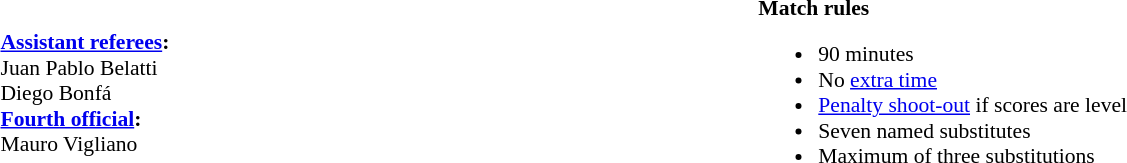<table style="width:100%; font-size:90%">
<tr>
<td><br><strong><a href='#'>Assistant referees</a>:</strong>
<br>Juan Pablo Belatti
<br>Diego Bonfá
<br><strong><a href='#'>Fourth official</a>:</strong>
<br>Mauro Vigliano</td>
<td style="width:60%; vertical-align:top"><br><strong>Match rules</strong><ul><li>90 minutes</li><li>No <a href='#'>extra time</a></li><li><a href='#'>Penalty shoot-out</a> if scores are level</li><li>Seven named substitutes</li><li>Maximum of three substitutions</li></ul></td>
</tr>
</table>
